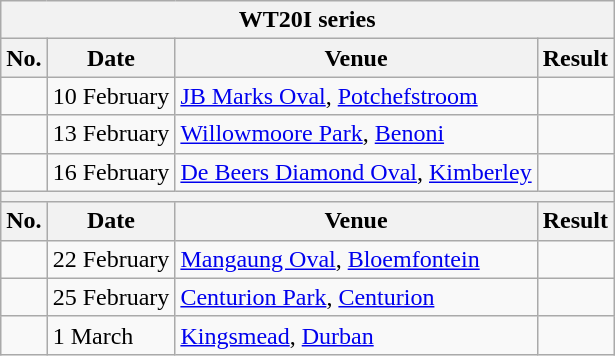<table class="wikitable">
<tr>
<th colspan="4">WT20I series</th>
</tr>
<tr>
<th>No.</th>
<th>Date</th>
<th>Venue</th>
<th>Result</th>
</tr>
<tr>
<td></td>
<td>10 February</td>
<td><a href='#'>JB Marks Oval</a>, <a href='#'>Potchefstroom</a></td>
<td></td>
</tr>
<tr>
<td></td>
<td>13 February</td>
<td><a href='#'>Willowmoore Park</a>, <a href='#'>Benoni</a></td>
<td></td>
</tr>
<tr>
<td></td>
<td>16 February</td>
<td><a href='#'>De Beers Diamond Oval</a>, <a href='#'>Kimberley</a></td>
<td></td>
</tr>
<tr>
<th colspan="4"></th>
</tr>
<tr>
<th>No.</th>
<th>Date</th>
<th>Venue</th>
<th>Result</th>
</tr>
<tr>
<td></td>
<td>22 February</td>
<td><a href='#'>Mangaung Oval</a>, <a href='#'>Bloemfontein</a></td>
<td></td>
</tr>
<tr>
<td></td>
<td>25 February</td>
<td><a href='#'>Centurion Park</a>, <a href='#'>Centurion</a></td>
<td></td>
</tr>
<tr>
<td></td>
<td>1 March</td>
<td><a href='#'>Kingsmead</a>, <a href='#'>Durban</a></td>
<td></td>
</tr>
</table>
